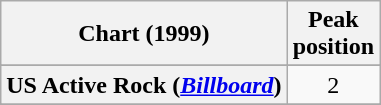<table class="wikitable sortable plainrowheaders" style="text-align:center">
<tr>
<th scope="col">Chart (1999)</th>
<th scope="col">Peak<br>position</th>
</tr>
<tr>
</tr>
<tr>
<th scope="row">US Active Rock (<em><a href='#'>Billboard</a></em>)</th>
<td align="center">2</td>
</tr>
<tr>
</tr>
<tr>
</tr>
</table>
